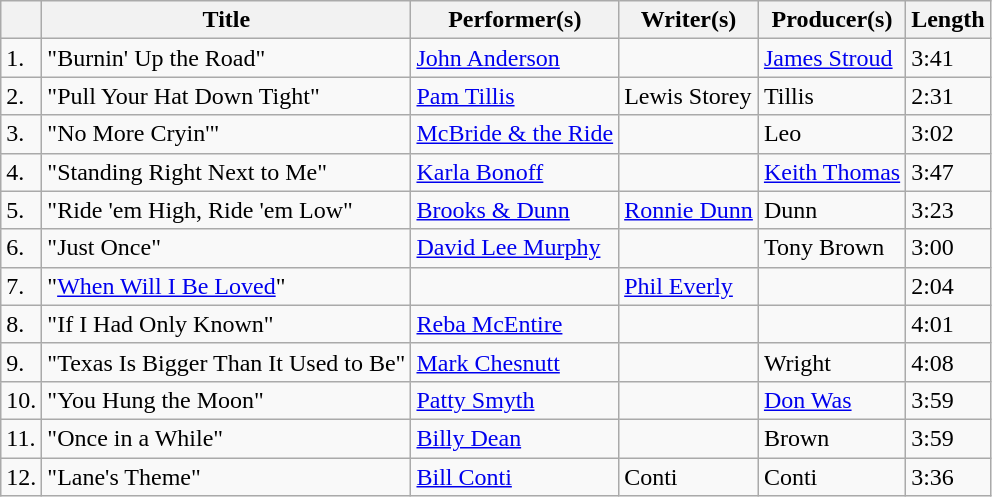<table class="wikitable">
<tr>
<th></th>
<th>Title</th>
<th>Performer(s)</th>
<th>Writer(s)</th>
<th>Producer(s)</th>
<th>Length</th>
</tr>
<tr>
<td>1.</td>
<td>"Burnin' Up the Road"</td>
<td><a href='#'>John Anderson</a></td>
<td></td>
<td><a href='#'>James Stroud</a></td>
<td>3:41</td>
</tr>
<tr>
<td>2.</td>
<td>"Pull Your Hat Down Tight"</td>
<td><a href='#'>Pam Tillis</a></td>
<td>Lewis Storey</td>
<td>Tillis</td>
<td>2:31</td>
</tr>
<tr>
<td>3.</td>
<td>"No More Cryin'"</td>
<td><a href='#'>McBride & the Ride</a></td>
<td></td>
<td>Leo</td>
<td>3:02</td>
</tr>
<tr>
<td>4.</td>
<td>"Standing Right Next to Me"</td>
<td><a href='#'>Karla Bonoff</a></td>
<td></td>
<td><a href='#'>Keith Thomas</a></td>
<td>3:47</td>
</tr>
<tr>
<td>5.</td>
<td>"Ride 'em High, Ride 'em Low"</td>
<td><a href='#'>Brooks & Dunn</a></td>
<td><a href='#'>Ronnie Dunn</a></td>
<td>Dunn</td>
<td>3:23</td>
</tr>
<tr>
<td>6.</td>
<td>"Just Once"</td>
<td><a href='#'>David Lee Murphy</a></td>
<td></td>
<td>Tony Brown</td>
<td>3:00</td>
</tr>
<tr>
<td>7.</td>
<td>"<a href='#'>When Will I Be Loved</a>"</td>
<td></td>
<td><a href='#'>Phil Everly</a></td>
<td></td>
<td>2:04</td>
</tr>
<tr>
<td>8.</td>
<td>"If I Had Only Known"</td>
<td><a href='#'>Reba McEntire</a></td>
<td></td>
<td></td>
<td>4:01</td>
</tr>
<tr>
<td>9.</td>
<td>"Texas Is Bigger Than It Used to Be"</td>
<td><a href='#'>Mark Chesnutt</a></td>
<td></td>
<td>Wright</td>
<td>4:08</td>
</tr>
<tr>
<td>10.</td>
<td>"You Hung the Moon"</td>
<td><a href='#'>Patty Smyth</a></td>
<td></td>
<td><a href='#'>Don Was</a></td>
<td>3:59</td>
</tr>
<tr>
<td>11.</td>
<td>"Once in a While"</td>
<td><a href='#'>Billy Dean</a></td>
<td></td>
<td>Brown</td>
<td>3:59</td>
</tr>
<tr>
<td>12.</td>
<td>"Lane's Theme"</td>
<td><a href='#'>Bill Conti</a></td>
<td>Conti</td>
<td>Conti</td>
<td>3:36</td>
</tr>
</table>
